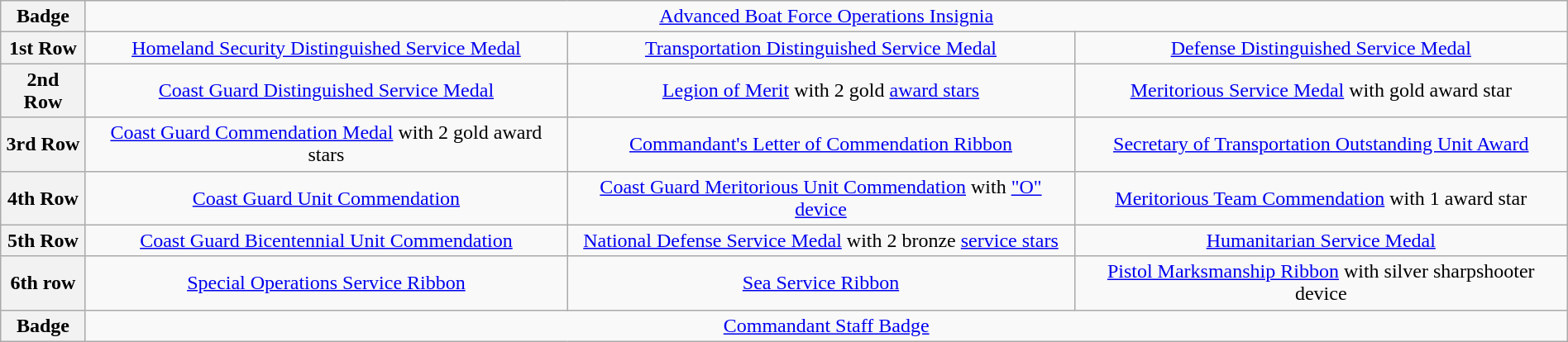<table class="wikitable" style="margin:1em auto; text-align:center;">
<tr>
<th>Badge</th>
<td colspan="3"><a href='#'>Advanced Boat Force Operations Insignia</a></td>
</tr>
<tr>
<th>1st Row</th>
<td><a href='#'>Homeland Security Distinguished Service Medal</a></td>
<td><a href='#'>Transportation Distinguished Service Medal</a></td>
<td><a href='#'>Defense Distinguished Service Medal</a></td>
</tr>
<tr>
<th>2nd Row</th>
<td><a href='#'>Coast Guard Distinguished Service Medal</a></td>
<td><a href='#'>Legion of Merit</a> with 2 gold <a href='#'>award stars</a></td>
<td><a href='#'>Meritorious Service Medal</a> with gold award star</td>
</tr>
<tr>
<th>3rd Row</th>
<td><a href='#'>Coast Guard Commendation Medal</a> with 2 gold award stars</td>
<td><a href='#'>Commandant's Letter of Commendation Ribbon</a></td>
<td><a href='#'>Secretary of Transportation Outstanding Unit Award</a></td>
</tr>
<tr>
<th>4th Row</th>
<td><a href='#'>Coast Guard Unit Commendation</a></td>
<td><a href='#'>Coast Guard Meritorious Unit Commendation</a> with <a href='#'>"O" device</a></td>
<td><a href='#'>Meritorious Team Commendation</a> with 1 award star</td>
</tr>
<tr>
<th>5th Row</th>
<td><a href='#'>Coast Guard Bicentennial Unit Commendation</a></td>
<td><a href='#'>National Defense Service Medal</a> with 2 bronze <a href='#'>service stars</a></td>
<td><a href='#'>Humanitarian Service Medal</a></td>
</tr>
<tr>
<th>6th row</th>
<td><a href='#'>Special Operations Service Ribbon</a></td>
<td><a href='#'>Sea Service Ribbon</a></td>
<td><a href='#'>Pistol Marksmanship Ribbon</a> with silver sharpshooter device</td>
</tr>
<tr>
<th>Badge</th>
<td colspan="3"><a href='#'>Commandant Staff Badge</a></td>
</tr>
</table>
